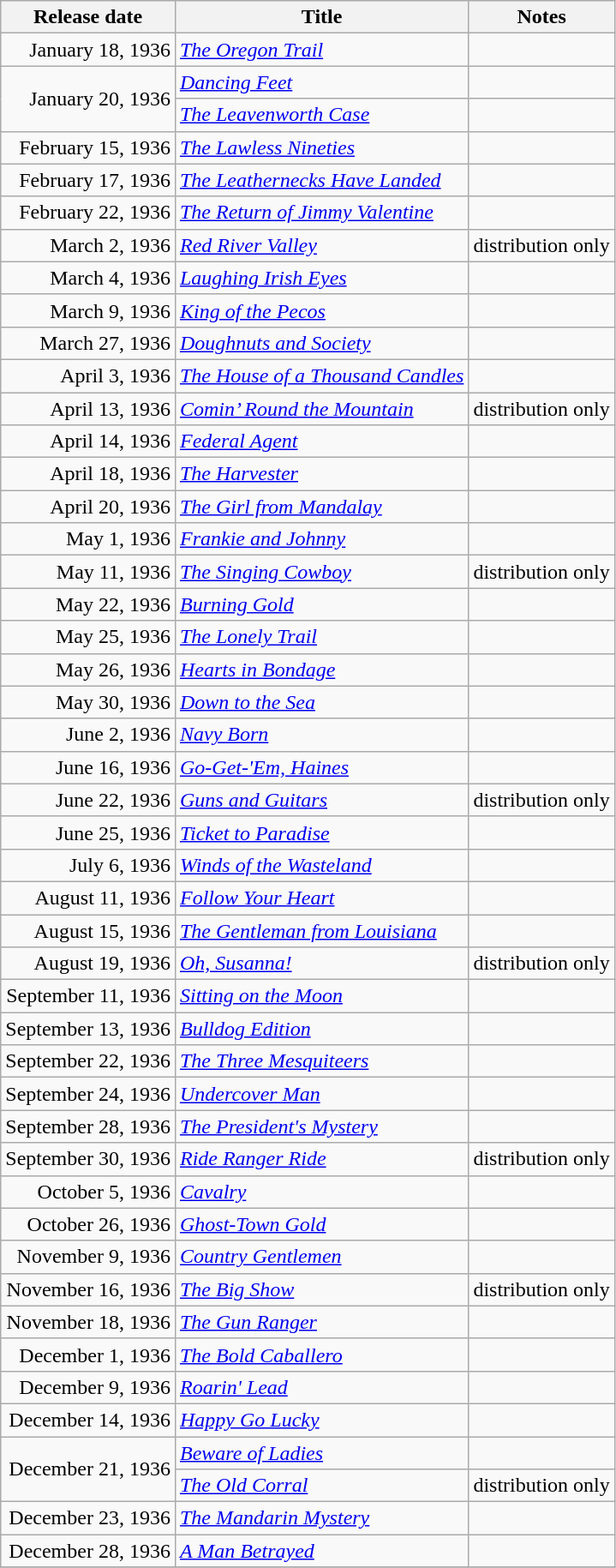<table class="wikitable sortable">
<tr>
<th>Release date</th>
<th>Title</th>
<th>Notes</th>
</tr>
<tr>
<td align="right">January 18, 1936</td>
<td><em><a href='#'>The Oregon Trail</a></em></td>
<td></td>
</tr>
<tr>
<td align="right" rowspan="2">January 20, 1936</td>
<td><em><a href='#'>Dancing Feet</a></em></td>
<td></td>
</tr>
<tr>
<td><em><a href='#'>The Leavenworth Case</a></em></td>
<td></td>
</tr>
<tr>
<td align="right">February 15, 1936</td>
<td><em><a href='#'>The Lawless Nineties</a></em></td>
<td></td>
</tr>
<tr>
<td align="right">February 17, 1936</td>
<td><em><a href='#'>The Leathernecks Have Landed</a></em></td>
<td></td>
</tr>
<tr>
<td align="right">February 22, 1936</td>
<td><em><a href='#'>The Return of Jimmy Valentine</a></em></td>
<td></td>
</tr>
<tr>
<td align="right">March 2, 1936</td>
<td><em><a href='#'>Red River Valley</a></em></td>
<td>distribution only</td>
</tr>
<tr>
<td align="right">March 4, 1936</td>
<td><em><a href='#'>Laughing Irish Eyes</a></em></td>
<td></td>
</tr>
<tr>
<td align="right">March 9, 1936</td>
<td><em><a href='#'>King of the Pecos</a></em></td>
<td></td>
</tr>
<tr>
<td align="right">March 27, 1936</td>
<td><em><a href='#'>Doughnuts and Society</a></em></td>
<td></td>
</tr>
<tr>
<td align="right">April 3, 1936</td>
<td><em><a href='#'>The House of a Thousand Candles</a></em></td>
<td></td>
</tr>
<tr>
<td align="right">April 13, 1936</td>
<td><em><a href='#'>Comin’ Round the Mountain</a></em></td>
<td>distribution only</td>
</tr>
<tr>
<td align="right">April 14, 1936</td>
<td><em><a href='#'>Federal Agent</a></em></td>
<td></td>
</tr>
<tr>
<td align="right">April 18, 1936</td>
<td><em><a href='#'>The Harvester</a></em></td>
<td></td>
</tr>
<tr>
<td align="right">April 20, 1936</td>
<td><em><a href='#'>The Girl from Mandalay</a></em></td>
<td></td>
</tr>
<tr>
<td align="right">May 1, 1936</td>
<td><em><a href='#'>Frankie and Johnny</a></em></td>
<td></td>
</tr>
<tr>
<td align="right">May 11, 1936</td>
<td><em><a href='#'>The Singing Cowboy</a></em></td>
<td>distribution only</td>
</tr>
<tr>
<td align="right">May 22, 1936</td>
<td><em><a href='#'>Burning Gold</a></em></td>
<td></td>
</tr>
<tr>
<td align="right">May 25, 1936</td>
<td><em><a href='#'>The Lonely Trail</a></em></td>
<td></td>
</tr>
<tr>
<td align="right">May 26, 1936</td>
<td><em><a href='#'>Hearts in Bondage</a></em></td>
<td></td>
</tr>
<tr>
<td align="right">May 30, 1936</td>
<td><em><a href='#'>Down to the Sea</a></em></td>
<td></td>
</tr>
<tr>
<td align="right">June 2, 1936</td>
<td><em><a href='#'>Navy Born</a></em></td>
<td></td>
</tr>
<tr>
<td align="right">June 16, 1936</td>
<td><em><a href='#'>Go-Get-'Em, Haines</a></em></td>
<td></td>
</tr>
<tr>
<td align="right">June 22, 1936</td>
<td><em><a href='#'>Guns and Guitars</a></em></td>
<td>distribution only</td>
</tr>
<tr>
<td align="right">June 25, 1936</td>
<td><em><a href='#'>Ticket to Paradise</a></em></td>
<td></td>
</tr>
<tr>
<td align="right">July 6, 1936</td>
<td><em><a href='#'>Winds of the Wasteland</a></em></td>
<td></td>
</tr>
<tr>
<td align="right">August 11, 1936</td>
<td><em><a href='#'>Follow Your Heart</a></em></td>
<td></td>
</tr>
<tr>
<td align="right">August 15, 1936</td>
<td><em><a href='#'>The Gentleman from Louisiana</a></em></td>
<td></td>
</tr>
<tr>
<td align="right">August 19, 1936</td>
<td><em><a href='#'>Oh, Susanna!</a></em></td>
<td>distribution only</td>
</tr>
<tr>
<td align="right">September 11, 1936</td>
<td><em><a href='#'>Sitting on the Moon</a></em></td>
<td></td>
</tr>
<tr>
<td align="right">September 13, 1936</td>
<td><em><a href='#'>Bulldog Edition</a></em></td>
<td></td>
</tr>
<tr>
<td align="right">September 22, 1936</td>
<td><em><a href='#'>The Three Mesquiteers</a></em></td>
<td></td>
</tr>
<tr>
<td align="right">September 24, 1936</td>
<td><em><a href='#'>Undercover Man</a></em></td>
<td></td>
</tr>
<tr>
<td align="right">September 28, 1936</td>
<td><em><a href='#'>The President's Mystery</a></em></td>
<td></td>
</tr>
<tr>
<td align="right">September 30, 1936</td>
<td><em><a href='#'>Ride Ranger Ride</a></em></td>
<td>distribution only</td>
</tr>
<tr>
<td align="right">October 5, 1936</td>
<td><em><a href='#'>Cavalry</a></em></td>
<td></td>
</tr>
<tr>
<td align="right">October 26, 1936</td>
<td><em><a href='#'>Ghost-Town Gold</a></em></td>
<td></td>
</tr>
<tr>
<td align="right">November 9, 1936</td>
<td><em><a href='#'>Country Gentlemen</a></em></td>
<td></td>
</tr>
<tr>
<td align="right">November 16, 1936</td>
<td><em><a href='#'>The Big Show</a></em></td>
<td>distribution only</td>
</tr>
<tr>
<td align="right">November 18, 1936</td>
<td><em><a href='#'>The Gun Ranger</a></em></td>
<td></td>
</tr>
<tr>
<td align="right">December 1, 1936</td>
<td><em><a href='#'>The Bold Caballero</a></em></td>
<td></td>
</tr>
<tr>
<td align="right">December 9, 1936</td>
<td><em><a href='#'>Roarin' Lead</a></em></td>
<td></td>
</tr>
<tr>
<td align="right">December 14, 1936</td>
<td><em><a href='#'>Happy Go Lucky</a></em></td>
<td></td>
</tr>
<tr>
<td align="right" rowspan="2">December 21, 1936</td>
<td><em><a href='#'>Beware of Ladies</a></em></td>
<td></td>
</tr>
<tr>
<td><em><a href='#'>The Old Corral</a></em></td>
<td>distribution only</td>
</tr>
<tr>
<td align="right">December 23, 1936</td>
<td><em><a href='#'>The Mandarin Mystery</a></em></td>
<td></td>
</tr>
<tr>
<td align="right">December 28, 1936</td>
<td><em><a href='#'>A Man Betrayed</a></em></td>
<td></td>
</tr>
<tr>
</tr>
</table>
